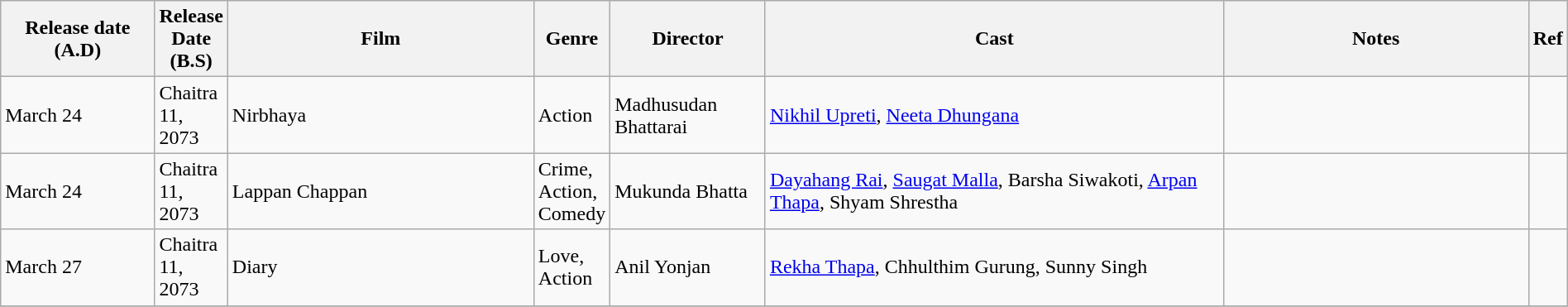<table class="wikitable sortable" style="width:100%">
<tr>
<th style="width:10%;">Release date (A.D)</th>
<th>Release Date (B.S)</th>
<th style="width:20%;">Film</th>
<th>Genre</th>
<th style="width:10%;">Director</th>
<th style="width:30%;">Cast</th>
<th style="width:20%;">Notes</th>
<th style="width:2%;">Ref</th>
</tr>
<tr>
<td>March 24</td>
<td>Chaitra 11, 2073</td>
<td>Nirbhaya</td>
<td>Action</td>
<td>Madhusudan Bhattarai</td>
<td><a href='#'>Nikhil Upreti</a>, <a href='#'>Neeta Dhungana</a></td>
<td></td>
<td></td>
</tr>
<tr>
<td>March 24</td>
<td>Chaitra 11, 2073</td>
<td>Lappan Chappan</td>
<td>Crime, Action, Comedy</td>
<td>Mukunda Bhatta</td>
<td><a href='#'>Dayahang Rai</a>, <a href='#'>Saugat Malla</a>, Barsha Siwakoti, <a href='#'>Arpan Thapa</a>, Shyam Shrestha</td>
<td></td>
<td></td>
</tr>
<tr>
<td>March 27</td>
<td>Chaitra 11, 2073</td>
<td>Diary</td>
<td>Love, Action</td>
<td>Anil Yonjan</td>
<td><a href='#'>Rekha Thapa</a>, Chhulthim Gurung, Sunny Singh</td>
<td></td>
<td></td>
</tr>
<tr>
</tr>
</table>
